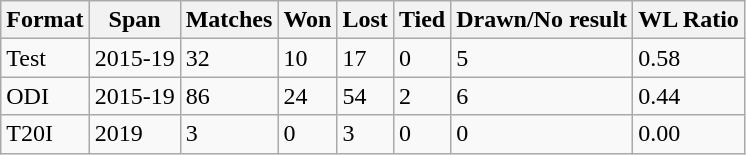<table class="wikitable">
<tr>
<th>Format</th>
<th>Span</th>
<th>Matches</th>
<th>Won</th>
<th>Lost</th>
<th>Tied</th>
<th>Drawn/No result</th>
<th>WL Ratio</th>
</tr>
<tr>
<td>Test</td>
<td>2015-19</td>
<td>32</td>
<td>10</td>
<td>17</td>
<td>0</td>
<td>5</td>
<td>0.58</td>
</tr>
<tr>
<td>ODI</td>
<td>2015-19</td>
<td>86</td>
<td>24</td>
<td>54</td>
<td>2</td>
<td>6</td>
<td>0.44</td>
</tr>
<tr>
<td>T20I</td>
<td>2019</td>
<td>3</td>
<td>0</td>
<td>3</td>
<td>0</td>
<td>0</td>
<td>0.00</td>
</tr>
</table>
